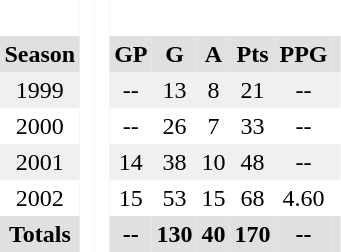<table BORDER="0" CELLPADDING="3" CELLSPACING="0">
<tr ALIGN="center" bgcolor="#e0e0e0">
<th colspan="1" bgcolor="#ffffff"> </th>
<th rowspan="99" bgcolor="#ffffff"> </th>
<th rowspan="99" bgcolor="#ffffff"> </th>
</tr>
<tr ALIGN="center" bgcolor="#e0e0e0">
<th>Season</th>
<th>GP</th>
<th>G</th>
<th>A</th>
<th>Pts</th>
<th>PPG</th>
<th></th>
</tr>
<tr ALIGN="center" bgcolor="#f0f0f0">
<td>1999</td>
<td>--</td>
<td>13</td>
<td>8</td>
<td>21</td>
<td>--</td>
<td></td>
</tr>
<tr ALIGN="center">
<td>2000</td>
<td>--</td>
<td>26</td>
<td>7</td>
<td>33</td>
<td>--</td>
<td></td>
</tr>
<tr ALIGN="center" bgcolor="#f0f0f0">
<td>2001</td>
<td>14</td>
<td>38</td>
<td>10</td>
<td>48</td>
<td>--</td>
<td></td>
</tr>
<tr ALIGN="center">
<td>2002</td>
<td>15</td>
<td>53</td>
<td>15</td>
<td>68</td>
<td>4.60</td>
<td></td>
</tr>
<tr ALIGN="center" bgcolor="#e0e0e0">
<th colspan="1.5">Totals</th>
<th>--</th>
<th>130</th>
<th>40</th>
<th>170</th>
<th>--</th>
<th></th>
</tr>
</table>
